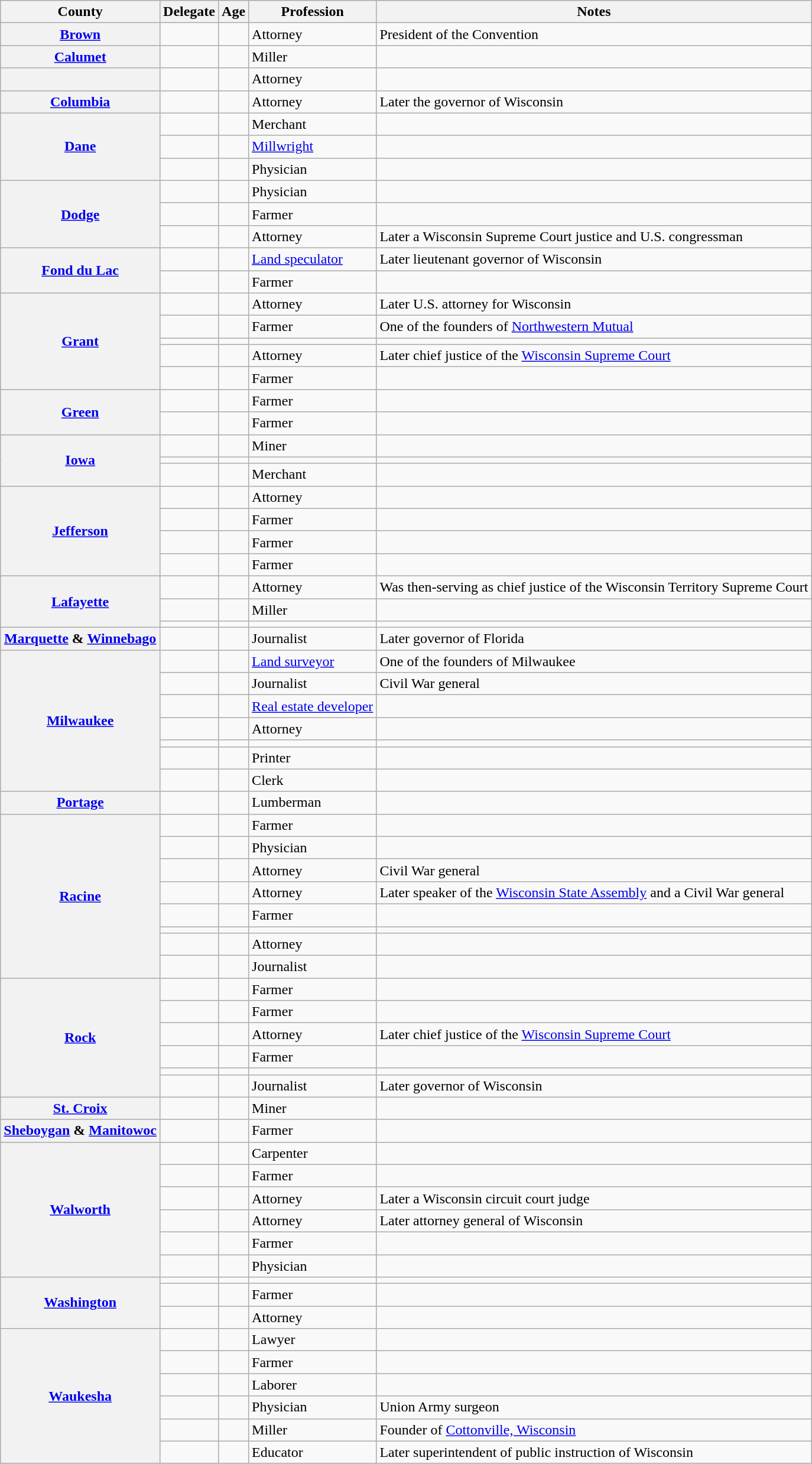<table class="wikitable sortable" style="text-align:center">
<tr>
<th>County</th>
<th>Delegate</th>
<th>Age</th>
<th>Profession</th>
<th>Notes</th>
</tr>
<tr>
<th><a href='#'>Brown</a></th>
<td align="left"></td>
<td></td>
<td align="left">Attorney</td>
<td align="left">President of the Convention</td>
</tr>
<tr>
<th><a href='#'>Calumet</a></th>
<td align="left"></td>
<td></td>
<td align="left">Miller</td>
<td></td>
</tr>
<tr>
<th></th>
<td align="left"></td>
<td></td>
<td align="left">Attorney</td>
<td></td>
</tr>
<tr>
<th><a href='#'>Columbia</a></th>
<td align="left"></td>
<td></td>
<td align="left">Attorney</td>
<td align="left">Later the governor of Wisconsin</td>
</tr>
<tr>
<th rowspan="3"><a href='#'>Dane</a></th>
<td align="left"></td>
<td></td>
<td align="left">Merchant</td>
<td></td>
</tr>
<tr>
<td align="left"></td>
<td></td>
<td align="left"><a href='#'>Millwright</a></td>
<td></td>
</tr>
<tr>
<td align="left"></td>
<td></td>
<td align="left">Physician</td>
<td></td>
</tr>
<tr>
<th rowspan="3"><a href='#'>Dodge</a></th>
<td align="left"></td>
<td></td>
<td align="left">Physician</td>
<td></td>
</tr>
<tr>
<td align="left"></td>
<td></td>
<td align="left">Farmer</td>
<td></td>
</tr>
<tr>
<td align="left"></td>
<td></td>
<td align="left">Attorney</td>
<td align="left">Later a Wisconsin Supreme Court justice and U.S. congressman</td>
</tr>
<tr>
<th rowspan="2"><a href='#'>Fond du Lac</a></th>
<td align="left"></td>
<td></td>
<td align="left"><a href='#'>Land speculator</a></td>
<td align="left">Later lieutenant governor of Wisconsin</td>
</tr>
<tr>
<td align="left"></td>
<td></td>
<td align="left">Farmer</td>
<td></td>
</tr>
<tr>
<th rowspan="5"><a href='#'>Grant</a></th>
<td align="left"></td>
<td></td>
<td align="left">Attorney</td>
<td align="left">Later U.S. attorney for Wisconsin</td>
</tr>
<tr>
<td align="left"></td>
<td></td>
<td align="left">Farmer</td>
<td align="left">One of the founders of <a href='#'>Northwestern Mutual</a></td>
</tr>
<tr>
<td align="left"></td>
<td></td>
<td></td>
<td></td>
</tr>
<tr>
<td align="left"></td>
<td></td>
<td align="left">Attorney</td>
<td align="left">Later chief justice of the <a href='#'>Wisconsin Supreme Court</a></td>
</tr>
<tr>
<td align="left"></td>
<td></td>
<td align="left">Farmer</td>
<td></td>
</tr>
<tr>
<th rowspan="2"><a href='#'>Green</a></th>
<td align="left"></td>
<td></td>
<td align="left">Farmer</td>
<td></td>
</tr>
<tr>
<td align="left"></td>
<td></td>
<td align="left">Farmer</td>
<td></td>
</tr>
<tr>
<th rowspan="3"><a href='#'>Iowa</a></th>
<td align="left"></td>
<td></td>
<td align="left">Miner</td>
<td></td>
</tr>
<tr>
<td align="left"></td>
<td></td>
<td></td>
<td></td>
</tr>
<tr>
<td align="left"></td>
<td></td>
<td align="left">Merchant</td>
<td></td>
</tr>
<tr>
<th rowspan="4"><a href='#'>Jefferson</a></th>
<td align="left"></td>
<td></td>
<td align="left">Attorney</td>
<td></td>
</tr>
<tr>
<td align="left"></td>
<td></td>
<td align="left">Farmer</td>
<td></td>
</tr>
<tr>
<td align="left"></td>
<td></td>
<td align="left">Farmer</td>
<td></td>
</tr>
<tr>
<td align="left"></td>
<td></td>
<td align="left">Farmer</td>
<td></td>
</tr>
<tr>
<th rowspan="3"><a href='#'>Lafayette</a></th>
<td align="left"></td>
<td></td>
<td align="left">Attorney</td>
<td align="left">Was then-serving as chief justice of the Wisconsin Territory Supreme Court</td>
</tr>
<tr>
<td align="left"></td>
<td></td>
<td align="left">Miller</td>
<td></td>
</tr>
<tr>
<td align="left"></td>
<td></td>
<td></td>
<td></td>
</tr>
<tr>
<th><a href='#'>Marquette</a> & <a href='#'>Winnebago</a></th>
<td align="left"></td>
<td></td>
<td align="left">Journalist</td>
<td align="left">Later governor of Florida</td>
</tr>
<tr>
<th rowspan="7"><a href='#'>Milwaukee</a></th>
<td align="left"></td>
<td></td>
<td align="left"><a href='#'>Land surveyor</a></td>
<td align="left">One of the founders of Milwaukee</td>
</tr>
<tr>
<td align="left"></td>
<td></td>
<td align="left">Journalist</td>
<td align="left">Civil War general</td>
</tr>
<tr>
<td align="left"></td>
<td></td>
<td align="left"><a href='#'>Real estate developer</a></td>
<td></td>
</tr>
<tr>
<td align="left"></td>
<td></td>
<td align="left">Attorney</td>
<td></td>
</tr>
<tr>
<td align="left"></td>
<td></td>
<td></td>
<td></td>
</tr>
<tr>
<td align="left"></td>
<td></td>
<td align="left">Printer</td>
<td></td>
</tr>
<tr>
<td align="left"></td>
<td></td>
<td align="left">Clerk</td>
<td></td>
</tr>
<tr>
<th><a href='#'>Portage</a></th>
<td align="left"></td>
<td></td>
<td align="left">Lumberman</td>
<td></td>
</tr>
<tr>
<th rowspan="8"><a href='#'>Racine</a></th>
<td align="left"></td>
<td></td>
<td align="left">Farmer</td>
<td></td>
</tr>
<tr>
<td align="left"></td>
<td></td>
<td align="left">Physician</td>
<td></td>
</tr>
<tr>
<td align="left"></td>
<td></td>
<td align="left">Attorney</td>
<td align="left">Civil War general</td>
</tr>
<tr>
<td align="left"></td>
<td></td>
<td align="left">Attorney</td>
<td align="left">Later speaker of the <a href='#'>Wisconsin State Assembly</a> and a Civil War general</td>
</tr>
<tr>
<td align="left"></td>
<td></td>
<td align="left">Farmer</td>
<td></td>
</tr>
<tr>
<td align="left"></td>
<td></td>
<td></td>
<td></td>
</tr>
<tr>
<td align="left"></td>
<td></td>
<td align="left">Attorney</td>
<td></td>
</tr>
<tr>
<td align="left"></td>
<td></td>
<td align="left">Journalist</td>
<td></td>
</tr>
<tr>
<th rowspan="6"><a href='#'>Rock</a></th>
<td align="left"></td>
<td></td>
<td align="left">Farmer</td>
<td></td>
</tr>
<tr>
<td align="left"></td>
<td></td>
<td align="left">Farmer</td>
<td></td>
</tr>
<tr>
<td align="left"></td>
<td></td>
<td align="left">Attorney</td>
<td align="left">Later chief justice of the <a href='#'>Wisconsin Supreme Court</a></td>
</tr>
<tr>
<td align="left"></td>
<td></td>
<td align="left">Farmer</td>
<td></td>
</tr>
<tr>
<td align="left"></td>
<td></td>
<td></td>
<td></td>
</tr>
<tr>
<td align="left"></td>
<td></td>
<td align="left">Journalist</td>
<td align="left">Later governor of Wisconsin</td>
</tr>
<tr>
<th><a href='#'>St. Croix</a></th>
<td align="left"></td>
<td></td>
<td align="left">Miner</td>
<td></td>
</tr>
<tr>
<th><a href='#'>Sheboygan</a> & <a href='#'>Manitowoc</a></th>
<td align="left"></td>
<td></td>
<td align="left">Farmer</td>
<td></td>
</tr>
<tr>
<th rowspan="6"><a href='#'>Walworth</a></th>
<td align="left"></td>
<td></td>
<td align="left">Carpenter</td>
<td></td>
</tr>
<tr>
<td align="left"></td>
<td></td>
<td align="left">Farmer</td>
<td></td>
</tr>
<tr>
<td align="left"></td>
<td></td>
<td align="left">Attorney</td>
<td align="left">Later a Wisconsin circuit court judge</td>
</tr>
<tr>
<td align="left"></td>
<td></td>
<td align="left">Attorney</td>
<td align="left">Later attorney general of Wisconsin</td>
</tr>
<tr>
<td align="left"></td>
<td></td>
<td align="left">Farmer</td>
<td></td>
</tr>
<tr>
<td align="left"></td>
<td></td>
<td align="left">Physician</td>
<td></td>
</tr>
<tr>
<th rowspan="3"><a href='#'>Washington</a></th>
<td align="left"></td>
<td></td>
<td></td>
<td></td>
</tr>
<tr>
<td align="left"></td>
<td></td>
<td align="left">Farmer</td>
<td></td>
</tr>
<tr>
<td align="left"></td>
<td></td>
<td align="left">Attorney</td>
<td></td>
</tr>
<tr>
<th rowspan="6"><a href='#'>Waukesha</a></th>
<td align="left"></td>
<td></td>
<td align="left">Lawyer</td>
<td></td>
</tr>
<tr>
<td align="left"></td>
<td></td>
<td align="left">Farmer</td>
<td></td>
</tr>
<tr>
<td align="left"></td>
<td></td>
<td align="left">Laborer</td>
<td></td>
</tr>
<tr>
<td align="left"></td>
<td></td>
<td align="left">Physician</td>
<td align="left">Union Army surgeon</td>
</tr>
<tr>
<td align="left"></td>
<td></td>
<td align="left">Miller</td>
<td align="left">Founder of <a href='#'>Cottonville, Wisconsin</a></td>
</tr>
<tr>
<td align="left"></td>
<td></td>
<td align="left">Educator</td>
<td align="left">Later superintendent of public instruction of Wisconsin</td>
</tr>
</table>
